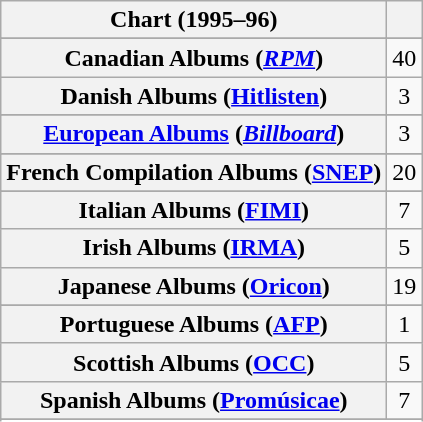<table class="wikitable sortable plainrowheaders" style="text-align:center;">
<tr>
<th scope="col">Chart (1995–96)</th>
<th scope="col"></th>
</tr>
<tr>
</tr>
<tr>
</tr>
<tr>
</tr>
<tr>
</tr>
<tr>
<th scope="row">Canadian Albums (<em><a href='#'>RPM</a></em>)</th>
<td align="center">40</td>
</tr>
<tr>
<th scope="row">Danish Albums (<a href='#'>Hitlisten</a>)</th>
<td align="center">3</td>
</tr>
<tr>
</tr>
<tr>
<th scope="row"><a href='#'>European Albums</a> (<em><a href='#'>Billboard</a></em>)</th>
<td align="center">3</td>
</tr>
<tr>
</tr>
<tr>
<th scope="row">French Compilation Albums (<a href='#'>SNEP</a>)</th>
<td>20</td>
</tr>
<tr>
</tr>
<tr>
</tr>
<tr>
<th scope="row">Italian Albums (<a href='#'>FIMI</a>)</th>
<td align="center">7</td>
</tr>
<tr>
<th scope="row">Irish Albums (<a href='#'>IRMA</a>)</th>
<td align="center">5</td>
</tr>
<tr>
<th scope="row">Japanese Albums (<a href='#'>Oricon</a>)</th>
<td align="center">19</td>
</tr>
<tr>
</tr>
<tr>
</tr>
<tr>
<th scope="row">Portuguese Albums (<a href='#'>AFP</a>)</th>
<td align="center">1</td>
</tr>
<tr>
<th scope="row">Scottish Albums (<a href='#'>OCC</a>)</th>
<td align="center">5</td>
</tr>
<tr>
<th scope="row">Spanish Albums (<a href='#'>Promúsicae</a>)</th>
<td align="center">7</td>
</tr>
<tr>
</tr>
<tr>
</tr>
<tr>
</tr>
<tr>
</tr>
</table>
